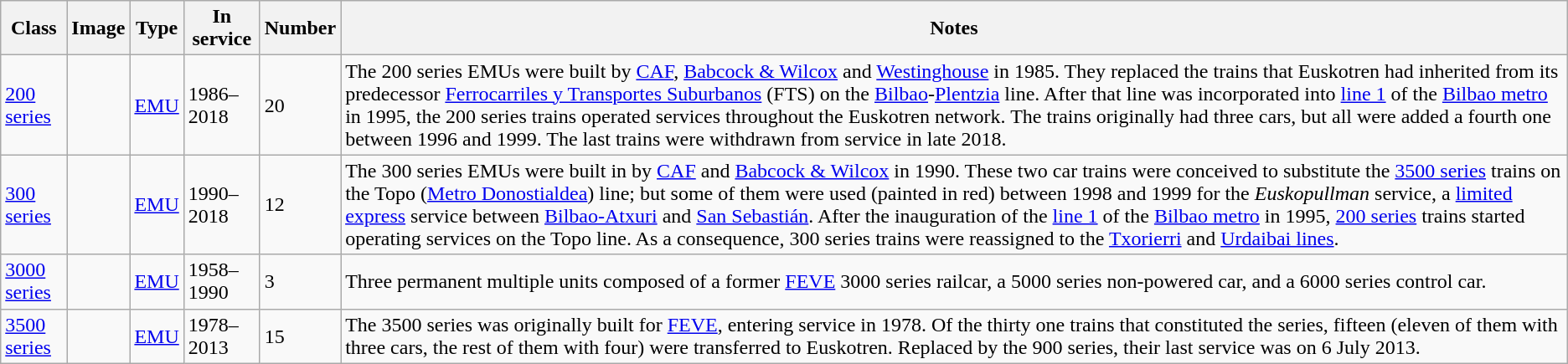<table class="wikitable" style="font-size: 100%;">
<tr>
<th>Class</th>
<th>Image</th>
<th>Type</th>
<th>In service</th>
<th>Number</th>
<th>Notes</th>
</tr>
<tr>
<td><a href='#'>200 series</a></td>
<td></td>
<td><a href='#'>EMU</a></td>
<td>1986–2018</td>
<td>20</td>
<td>The 200 series EMUs were built by <a href='#'>CAF</a>, <a href='#'>Babcock & Wilcox</a> and <a href='#'>Westinghouse</a> in 1985. They replaced the trains that Euskotren had inherited from its predecessor <a href='#'>Ferrocarriles y Transportes Suburbanos</a> (FTS) on the <a href='#'>Bilbao</a>-<a href='#'>Plentzia</a> line. After that line was incorporated into  <a href='#'>line 1</a> of the <a href='#'>Bilbao metro</a> in 1995, the 200 series trains operated services throughout the Euskotren network. The trains originally had three cars, but all were added a fourth one between 1996 and 1999. The last trains were withdrawn from service in late 2018.</td>
</tr>
<tr>
<td><a href='#'>300 series</a></td>
<td></td>
<td><a href='#'>EMU</a></td>
<td>1990–2018</td>
<td>12</td>
<td>The 300 series EMUs were built in by <a href='#'>CAF</a> and <a href='#'>Babcock & Wilcox</a> in 1990. These two car trains were conceived to substitute the <a href='#'>3500 series</a> trains on the Topo (<a href='#'>Metro Donostialdea</a>) line; but some of them were used (painted in red) between 1998 and 1999 for the <em>Euskopullman</em> service, a <a href='#'>limited express</a> service between <a href='#'>Bilbao-Atxuri</a> and <a href='#'>San Sebastián</a>. After the inauguration of the <a href='#'>line 1</a> of the <a href='#'>Bilbao metro</a> in 1995, <a href='#'>200 series</a> trains started operating services on the Topo line. As a consequence, 300 series trains were reassigned to the <a href='#'>Txorierri</a> and <a href='#'>Urdaibai lines</a>.</td>
</tr>
<tr>
<td><a href='#'>3000 series</a></td>
<td></td>
<td><a href='#'>EMU</a></td>
<td>1958–1990</td>
<td>3</td>
<td>Three permanent multiple units composed of a former <a href='#'>FEVE</a> 3000 series railcar, a 5000 series non-powered car, and a 6000 series control car.</td>
</tr>
<tr>
<td><a href='#'>3500 series</a></td>
<td></td>
<td><a href='#'>EMU</a></td>
<td>1978–2013</td>
<td>15</td>
<td>The 3500 series was originally built for <a href='#'>FEVE</a>, entering service in 1978. Of the thirty one trains that constituted the series, fifteen (eleven of them with three cars, the rest of them with four) were transferred to Euskotren. Replaced by the 900 series, their last service was on 6 July 2013.</td>
</tr>
</table>
